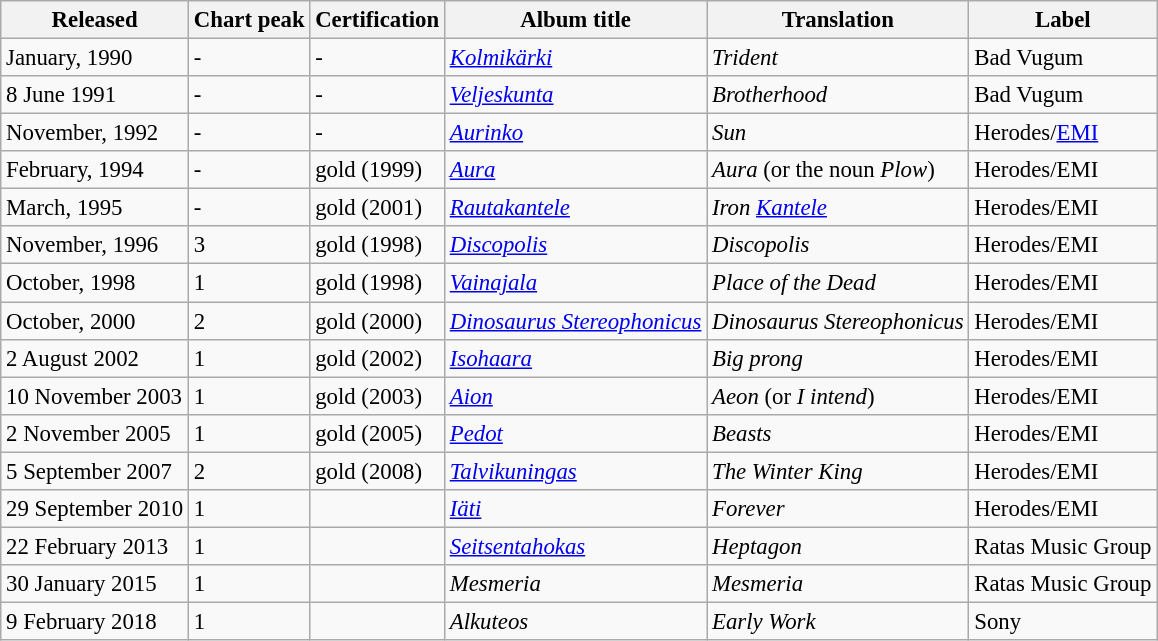<table class="wikitable" style="font-size:95%;">
<tr>
<th>Released</th>
<th>Chart peak</th>
<th>Certification</th>
<th>Album title</th>
<th>Translation</th>
<th>Label</th>
</tr>
<tr>
<td>January, 1990</td>
<td>-</td>
<td>-</td>
<td><em><a href='#'>Kolmikärki</a></em></td>
<td><em>Trident</em></td>
<td>Bad Vugum</td>
</tr>
<tr>
<td>8 June 1991</td>
<td>-</td>
<td>-</td>
<td><em><a href='#'>Veljeskunta</a></em></td>
<td><em>Brotherhood</em></td>
<td>Bad Vugum</td>
</tr>
<tr>
<td>November, 1992</td>
<td>-</td>
<td>-</td>
<td><em><a href='#'>Aurinko</a></em></td>
<td><em>Sun</em></td>
<td>Herodes/<a href='#'>EMI</a></td>
</tr>
<tr>
<td>February, 1994</td>
<td>-</td>
<td>gold (1999)</td>
<td><em><a href='#'>Aura</a></em></td>
<td><em>Aura</em> (or the noun <em>Plow</em>)</td>
<td>Herodes/EMI</td>
</tr>
<tr>
<td>March, 1995</td>
<td>-</td>
<td>gold (2001)</td>
<td><em><a href='#'>Rautakantele</a></em></td>
<td><em>Iron <a href='#'>Kantele</a></em></td>
<td>Herodes/EMI</td>
</tr>
<tr>
<td>November, 1996</td>
<td>3</td>
<td>gold (1998)</td>
<td><em><a href='#'>Discopolis</a></em></td>
<td><em>Discopolis</em></td>
<td>Herodes/EMI</td>
</tr>
<tr>
<td>October, 1998</td>
<td>1</td>
<td>gold (1998)</td>
<td><em><a href='#'>Vainajala</a></em></td>
<td><em>Place of the Dead</em></td>
<td>Herodes/EMI</td>
</tr>
<tr>
<td>October, 2000</td>
<td>2</td>
<td>gold (2000)</td>
<td><em><a href='#'>Dinosaurus Stereophonicus</a></em></td>
<td><em>Dinosaurus Stereophonicus</em></td>
<td>Herodes/EMI</td>
</tr>
<tr>
<td>2 August 2002</td>
<td>1</td>
<td>gold (2002)</td>
<td><em><a href='#'>Isohaara</a></em></td>
<td><em>Big prong</em></td>
<td>Herodes/EMI</td>
</tr>
<tr>
<td>10 November 2003</td>
<td>1</td>
<td>gold (2003)</td>
<td><em><a href='#'>Aion</a></em></td>
<td><em>Aeon</em> (or <em>I intend</em>)</td>
<td>Herodes/EMI</td>
</tr>
<tr>
<td>2 November 2005</td>
<td>1</td>
<td>gold (2005)</td>
<td><em><a href='#'>Pedot</a></em></td>
<td><em>Beasts</em></td>
<td>Herodes/EMI</td>
</tr>
<tr>
<td>5 September 2007</td>
<td>2</td>
<td>gold (2008)</td>
<td><em><a href='#'>Talvikuningas</a></em></td>
<td><em>The Winter King</em></td>
<td>Herodes/EMI</td>
</tr>
<tr>
<td>29 September 2010</td>
<td>1</td>
<td></td>
<td><em><a href='#'>Iäti</a></em></td>
<td><em>Forever</em></td>
<td>Herodes/EMI</td>
</tr>
<tr>
<td>22 February 2013</td>
<td>1</td>
<td></td>
<td><em><a href='#'>Seitsentahokas</a></em></td>
<td><em>Heptagon</em></td>
<td>Ratas Music Group</td>
</tr>
<tr>
<td>30 January 2015</td>
<td>1</td>
<td></td>
<td><em>Mesmeria</em></td>
<td><em>Mesmeria</em></td>
<td>Ratas Music Group</td>
</tr>
<tr>
<td>9 February 2018</td>
<td>1<br></td>
<td></td>
<td><em>Alkuteos</em></td>
<td><em>Early Work</em></td>
<td>Sony</td>
</tr>
</table>
